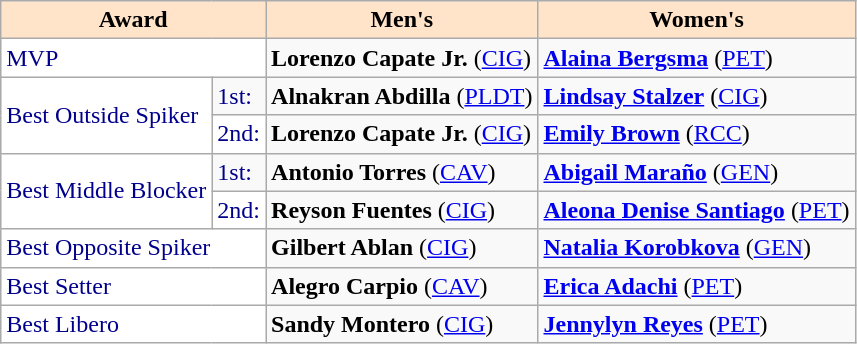<table class="wikitable">
<tr>
<th style="background:#FFE4C9; color:black;" colspan="2">Award</th>
<th style="background:#FFE4C9; color:black;">Men's</th>
<th style="background:#FFE4C9; color:black;">Women's</th>
</tr>
<tr>
<td style="background:white; color:#00008B;" colspan="2">MVP</td>
<td><strong>Lorenzo Capate Jr.</strong> (<a href='#'>CIG</a>)</td>
<td><strong><a href='#'>Alaina Bergsma</a></strong>  (<a href='#'>PET</a>)</td>
</tr>
<tr>
<td style="background:white; color:#00008B;" rowspan=2>Best Outside Spiker</td>
<td style="background:#white; color:#00008B;">1st:</td>
<td><strong>Alnakran Abdilla</strong> (<a href='#'>PLDT</a>)</td>
<td><strong><a href='#'>Lindsay Stalzer</a></strong>  (<a href='#'>CIG</a>)</td>
</tr>
<tr>
<td style="background:white; color:#00008B;">2nd:</td>
<td><strong>Lorenzo Capate Jr.</strong> (<a href='#'>CIG</a>)</td>
<td><strong><a href='#'>Emily Brown</a></strong>  (<a href='#'>RCC</a>)</td>
</tr>
<tr>
<td style="background:white; color:#00008B;" rowspan="2">Best Middle Blocker</td>
<td style="background:#white; color:#00008B;">1st:</td>
<td><strong>Antonio Torres</strong> (<a href='#'>CAV</a>)</td>
<td><strong><a href='#'>Abigail Maraño</a></strong> (<a href='#'>GEN</a>)</td>
</tr>
<tr>
<td style="background:white; color:#00008B;">2nd:</td>
<td><strong>Reyson Fuentes</strong> (<a href='#'>CIG</a>)</td>
<td><strong><a href='#'>Aleona Denise Santiago</a></strong> (<a href='#'>PET</a>)</td>
</tr>
<tr>
<td style="background:white; color:#00008B;" colspan="2">Best Opposite Spiker</td>
<td><strong>Gilbert Ablan</strong> (<a href='#'>CIG</a>)</td>
<td><strong><a href='#'>Natalia Korobkova</a></strong>  (<a href='#'>GEN</a>)</td>
</tr>
<tr>
<td style="background:white; color:#00008B;" colspan="2">Best Setter</td>
<td><strong>Alegro Carpio</strong> (<a href='#'>CAV</a>)</td>
<td><strong><a href='#'>Erica Adachi</a></strong>  (<a href='#'>PET</a>)</td>
</tr>
<tr>
<td style="background:white; color:#00008B;" colspan="2">Best Libero</td>
<td><strong>Sandy Montero</strong> (<a href='#'>CIG</a>)</td>
<td><strong><a href='#'>Jennylyn Reyes</a></strong> (<a href='#'>PET</a>)</td>
</tr>
</table>
